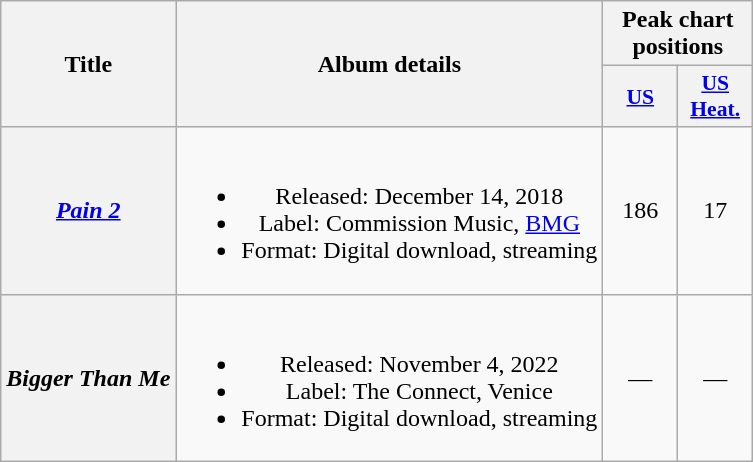<table class="wikitable plainrowheaders" style="text-align:center;">
<tr>
<th rowspan="2">Title</th>
<th rowspan="2">Album details</th>
<th colspan="2">Peak chart positions</th>
</tr>
<tr>
<th scope="col" style="width:3em;font-size:90%;"><a href='#'>US</a><br></th>
<th scope="col" style="width:3em;font-size:90%;"><a href='#'>US<br>Heat.</a><br></th>
</tr>
<tr>
<th scope="row"><em><a href='#'>Pain 2</a></em></th>
<td><br><ul><li>Released: December 14, 2018</li><li>Label: Commission Music, <a href='#'>BMG</a></li><li>Format: Digital download, streaming</li></ul></td>
<td>186</td>
<td>17</td>
</tr>
<tr>
<th scope="row"><em>Bigger Than Me</em></th>
<td><br><ul><li>Released: November 4, 2022</li><li>Label: The Connect, Venice</li><li>Format: Digital download, streaming</li></ul></td>
<td>—</td>
<td>—</td>
</tr>
</table>
